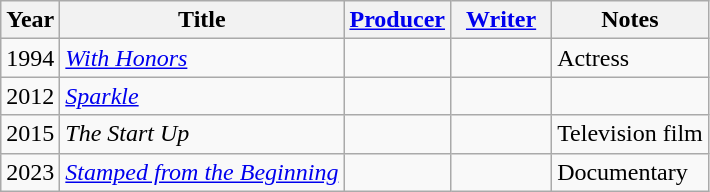<table class="wikitable sortable">
<tr>
<th>Year</th>
<th>Title</th>
<th width=60><a href='#'>Producer</a></th>
<th width=60><a href='#'>Writer</a></th>
<th>Notes</th>
</tr>
<tr>
<td>1994</td>
<td><em><a href='#'>With Honors</a></em></td>
<td></td>
<td></td>
<td>Actress</td>
</tr>
<tr>
<td>2012</td>
<td><em><a href='#'>Sparkle</a></em></td>
<td></td>
<td></td>
<td></td>
</tr>
<tr>
<td>2015</td>
<td><em>The Start Up</em></td>
<td></td>
<td></td>
<td>Television film</td>
</tr>
<tr>
<td>2023</td>
<td><em><a href='#'>Stamped from the Beginning</a></em></td>
<td></td>
<td></td>
<td>Documentary</td>
</tr>
</table>
